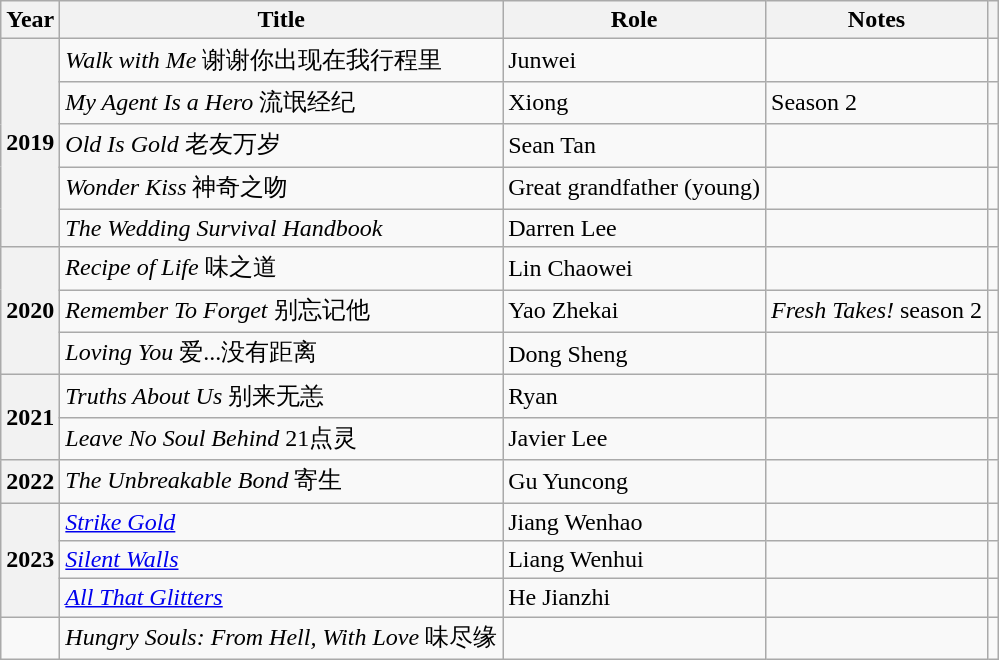<table class="wikitable sortable plainrowheaders">
<tr>
<th scope="col">Year</th>
<th scope="col">Title</th>
<th scope="col">Role</th>
<th scope="col" class="unsortable">Notes</th>
<th scope="col" class="unsortable"></th>
</tr>
<tr>
<th rowspan="5" scope="row">2019</th>
<td><em>Walk with Me</em> 谢谢你出现在我行程里</td>
<td>Junwei</td>
<td></td>
<td></td>
</tr>
<tr>
<td><em>My Agent Is a Hero</em> 流氓经纪</td>
<td>Xiong</td>
<td>Season 2</td>
<td></td>
</tr>
<tr>
<td><em>Old Is Gold</em> 老友万岁</td>
<td>Sean Tan</td>
<td></td>
<td></td>
</tr>
<tr>
<td><em>Wonder Kiss</em> 神奇之吻</td>
<td>Great grandfather (young)</td>
<td></td>
<td></td>
</tr>
<tr>
<td><em>The Wedding Survival Handbook</em></td>
<td>Darren Lee</td>
<td></td>
<td></td>
</tr>
<tr>
<th rowspan="3" scope="row">2020</th>
<td><em>Recipe of Life</em> 味之道</td>
<td>Lin Chaowei</td>
<td></td>
<td></td>
</tr>
<tr>
<td><em>Remember To Forget</em> 别忘记他</td>
<td>Yao Zhekai</td>
<td><em>Fresh Takes!</em> season 2</td>
<td></td>
</tr>
<tr>
<td><em>Loving You</em> 爱...没有距离</td>
<td>Dong Sheng</td>
<td></td>
<td></td>
</tr>
<tr>
<th rowspan="2" scope="row">2021</th>
<td><em>Truths About Us</em> 别来无恙</td>
<td>Ryan</td>
<td></td>
<td></td>
</tr>
<tr>
<td><em>Leave No Soul Behind</em> 21点灵</td>
<td>Javier Lee</td>
<td></td>
<td></td>
</tr>
<tr>
<th scope="row">2022</th>
<td><em>The Unbreakable Bond</em> 寄生</td>
<td>Gu Yuncong</td>
<td></td>
<td></td>
</tr>
<tr>
<th rowspan="3" scope="row">2023</th>
<td><em><a href='#'>Strike Gold</a></em></td>
<td>Jiang Wenhao</td>
<td></td>
<td></td>
</tr>
<tr>
<td><em><a href='#'>Silent Walls</a></em></td>
<td>Liang Wenhui</td>
<td></td>
<td></td>
</tr>
<tr>
<td><em><a href='#'>All That Glitters</a></em></td>
<td>He Jianzhi</td>
<td></td>
<td></td>
</tr>
<tr>
<td></td>
<td><em>Hungry Souls: From Hell, With Love</em> 味尽缘</td>
<td></td>
<td></td>
<td></td>
</tr>
</table>
